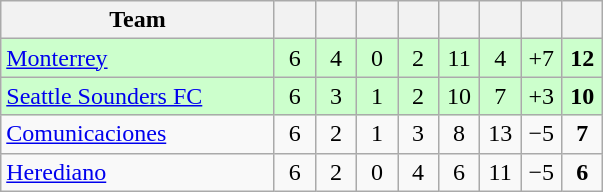<table class="wikitable" style="text-align:center">
<tr>
<th style="width:175px;">Team</th>
<th width="20"></th>
<th width="20"></th>
<th width="20"></th>
<th width="20"></th>
<th width="20"></th>
<th width="20"></th>
<th width="20"></th>
<th width="20"></th>
</tr>
<tr style="background:#cfc;">
<td align=left> <a href='#'>Monterrey</a></td>
<td>6</td>
<td>4</td>
<td>0</td>
<td>2</td>
<td>11</td>
<td>4</td>
<td>+7</td>
<td><strong>12</strong></td>
</tr>
<tr style="background:#cfc;">
<td align=left> <a href='#'>Seattle Sounders FC</a></td>
<td>6</td>
<td>3</td>
<td>1</td>
<td>2</td>
<td>10</td>
<td>7</td>
<td>+3</td>
<td><strong>10</strong></td>
</tr>
<tr>
<td align=left> <a href='#'>Comunicaciones</a></td>
<td>6</td>
<td>2</td>
<td>1</td>
<td>3</td>
<td>8</td>
<td>13</td>
<td>−5</td>
<td><strong>7</strong></td>
</tr>
<tr>
<td align=left> <a href='#'>Herediano</a></td>
<td>6</td>
<td>2</td>
<td>0</td>
<td>4</td>
<td>6</td>
<td>11</td>
<td>−5</td>
<td><strong>6</strong></td>
</tr>
</table>
